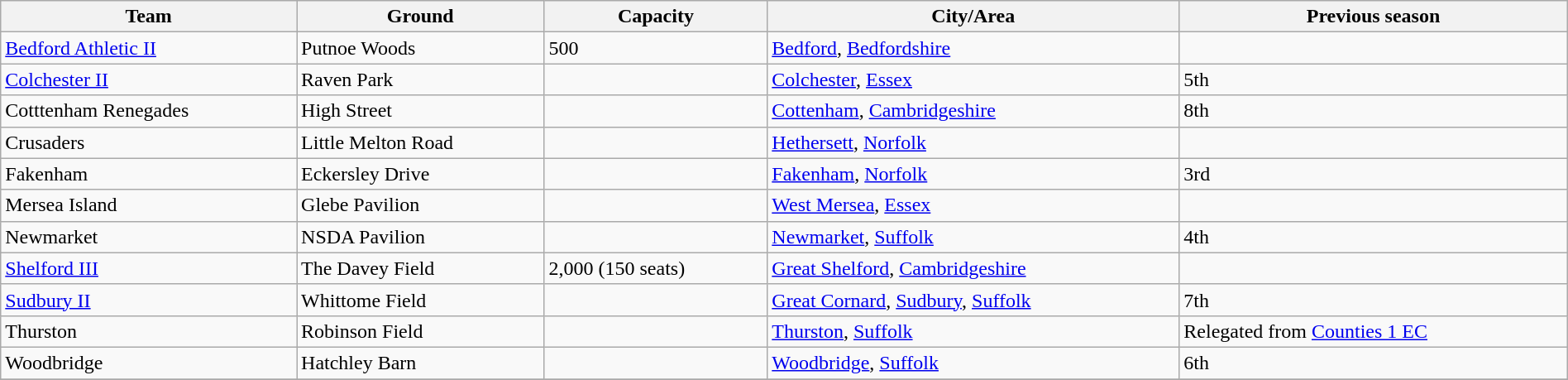<table class="wikitable sortable" width=100%>
<tr>
<th>Team</th>
<th>Ground</th>
<th>Capacity</th>
<th>City/Area</th>
<th>Previous season</th>
</tr>
<tr>
<td><a href='#'>Bedford Athletic II</a></td>
<td>Putnoe Woods</td>
<td>500</td>
<td><a href='#'>Bedford</a>, <a href='#'>Bedfordshire</a></td>
<td></td>
</tr>
<tr>
<td><a href='#'>Colchester II</a></td>
<td>Raven Park</td>
<td></td>
<td><a href='#'>Colchester</a>, <a href='#'>Essex</a></td>
<td>5th</td>
</tr>
<tr>
<td>Cotttenham Renegades</td>
<td>High Street</td>
<td></td>
<td><a href='#'>Cottenham</a>, <a href='#'>Cambridgeshire</a></td>
<td>8th</td>
</tr>
<tr>
<td>Crusaders</td>
<td>Little Melton Road</td>
<td></td>
<td><a href='#'>Hethersett</a>, <a href='#'>Norfolk</a></td>
<td></td>
</tr>
<tr>
<td>Fakenham</td>
<td>Eckersley Drive</td>
<td></td>
<td><a href='#'>Fakenham</a>, <a href='#'>Norfolk</a></td>
<td>3rd</td>
</tr>
<tr>
<td>Mersea Island</td>
<td>Glebe Pavilion</td>
<td></td>
<td><a href='#'>West Mersea</a>, <a href='#'>Essex</a></td>
<td></td>
</tr>
<tr>
<td>Newmarket</td>
<td>NSDA Pavilion</td>
<td></td>
<td><a href='#'>Newmarket</a>, <a href='#'>Suffolk</a></td>
<td>4th</td>
</tr>
<tr>
<td><a href='#'>Shelford III</a></td>
<td>The Davey Field</td>
<td>2,000 (150 seats)</td>
<td><a href='#'>Great Shelford</a>, <a href='#'>Cambridgeshire</a></td>
<td></td>
</tr>
<tr>
<td><a href='#'>Sudbury II</a></td>
<td>Whittome Field</td>
<td></td>
<td><a href='#'>Great Cornard</a>, <a href='#'>Sudbury</a>, <a href='#'>Suffolk</a></td>
<td>7th</td>
</tr>
<tr>
<td>Thurston</td>
<td>Robinson Field</td>
<td></td>
<td><a href='#'>Thurston</a>, <a href='#'>Suffolk</a></td>
<td>Relegated from <a href='#'>Counties 1 EC</a></td>
</tr>
<tr>
<td>Woodbridge</td>
<td>Hatchley Barn</td>
<td></td>
<td><a href='#'>Woodbridge</a>, <a href='#'>Suffolk</a></td>
<td>6th</td>
</tr>
<tr>
</tr>
</table>
